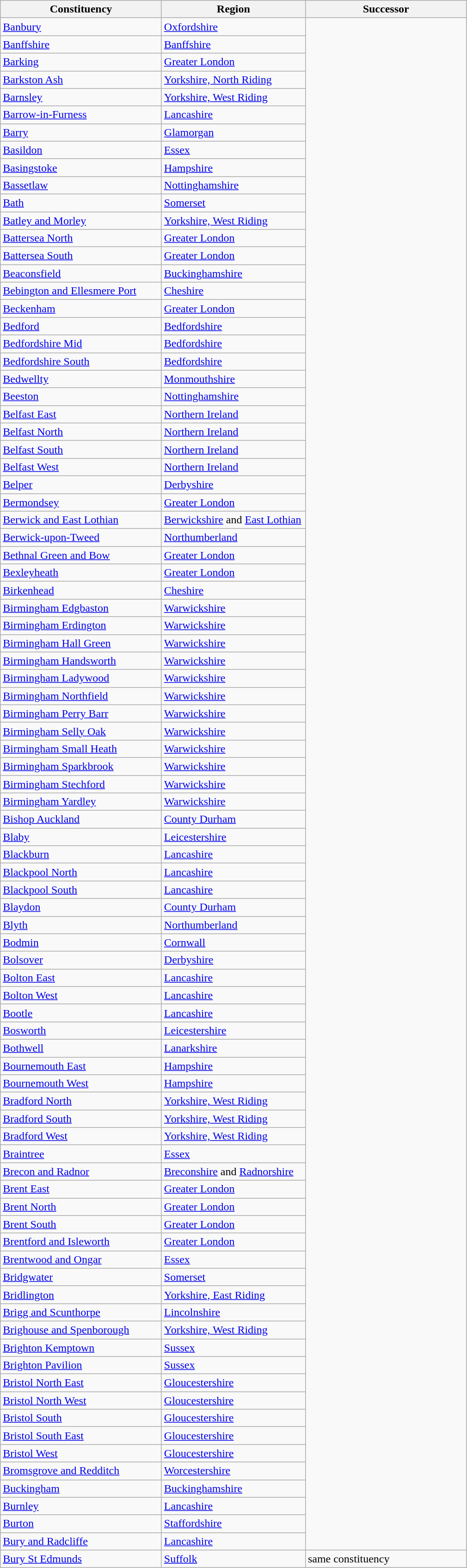<table class="wikitable">
<tr>
<th width="225px">Constituency</th>
<th width="200px">Region</th>
<th width="225px">Successor</th>
</tr>
<tr>
<td><a href='#'>Banbury</a></td>
<td align="left"><a href='#'>Oxfordshire</a></td>
</tr>
<tr>
<td><a href='#'>Banffshire</a></td>
<td align="left"><a href='#'>Banffshire</a></td>
</tr>
<tr>
<td><a href='#'>Barking</a></td>
<td align="left"><a href='#'>Greater London</a></td>
</tr>
<tr>
<td><a href='#'>Barkston Ash</a></td>
<td align="left"><a href='#'>Yorkshire, North Riding</a></td>
</tr>
<tr>
<td><a href='#'>Barnsley</a></td>
<td align="left"><a href='#'>Yorkshire, West Riding</a></td>
</tr>
<tr>
<td><a href='#'>Barrow-in-Furness</a></td>
<td align="left"><a href='#'>Lancashire</a></td>
</tr>
<tr>
<td><a href='#'>Barry</a></td>
<td align="left"><a href='#'>Glamorgan</a></td>
</tr>
<tr>
<td><a href='#'>Basildon</a></td>
<td align="left"><a href='#'>Essex</a></td>
</tr>
<tr>
<td><a href='#'>Basingstoke</a></td>
<td align="left"><a href='#'>Hampshire</a></td>
</tr>
<tr>
<td><a href='#'>Bassetlaw</a></td>
<td align="left"><a href='#'>Nottinghamshire</a></td>
</tr>
<tr>
<td><a href='#'>Bath</a></td>
<td align="left"><a href='#'>Somerset</a></td>
</tr>
<tr>
<td><a href='#'>Batley and Morley</a></td>
<td align="left"><a href='#'>Yorkshire, West Riding</a></td>
</tr>
<tr>
<td><a href='#'>Battersea North</a></td>
<td align="left"><a href='#'>Greater London</a></td>
</tr>
<tr>
<td><a href='#'>Battersea South</a></td>
<td align="left"><a href='#'>Greater London</a></td>
</tr>
<tr>
<td><a href='#'>Beaconsfield</a></td>
<td align="left"><a href='#'>Buckinghamshire</a></td>
</tr>
<tr>
<td><a href='#'>Bebington and Ellesmere Port</a></td>
<td align="left"><a href='#'>Cheshire</a></td>
</tr>
<tr>
<td><a href='#'>Beckenham</a></td>
<td align="left"><a href='#'>Greater London</a></td>
</tr>
<tr>
<td><a href='#'>Bedford</a></td>
<td align="left"><a href='#'>Bedfordshire</a></td>
</tr>
<tr>
<td><a href='#'>Bedfordshire Mid</a></td>
<td align="left"><a href='#'>Bedfordshire</a></td>
</tr>
<tr>
<td><a href='#'>Bedfordshire South</a></td>
<td align="left"><a href='#'>Bedfordshire</a></td>
</tr>
<tr>
<td><a href='#'>Bedwellty</a></td>
<td align="left"><a href='#'>Monmouthshire</a></td>
</tr>
<tr>
<td><a href='#'>Beeston</a></td>
<td align="left"><a href='#'>Nottinghamshire</a></td>
</tr>
<tr>
<td><a href='#'>Belfast East</a></td>
<td align="left"><a href='#'>Northern Ireland</a></td>
</tr>
<tr>
<td><a href='#'>Belfast North</a></td>
<td align="left"><a href='#'>Northern Ireland</a></td>
</tr>
<tr>
<td><a href='#'>Belfast South</a></td>
<td align="left"><a href='#'>Northern Ireland</a></td>
</tr>
<tr>
<td><a href='#'>Belfast West</a></td>
<td align="left"><a href='#'>Northern Ireland</a></td>
</tr>
<tr>
<td><a href='#'>Belper</a></td>
<td align="left"><a href='#'>Derbyshire</a></td>
</tr>
<tr>
<td><a href='#'>Bermondsey</a></td>
<td align="left"><a href='#'>Greater London</a></td>
</tr>
<tr>
<td><a href='#'>Berwick and East Lothian</a></td>
<td align="left"><a href='#'>Berwickshire</a> and <a href='#'>East Lothian</a></td>
</tr>
<tr>
<td><a href='#'>Berwick-upon-Tweed</a></td>
<td align="left"><a href='#'>Northumberland</a></td>
</tr>
<tr>
<td><a href='#'>Bethnal Green and Bow</a></td>
<td align="left"><a href='#'>Greater London</a></td>
</tr>
<tr>
<td><a href='#'>Bexleyheath</a></td>
<td align="left"><a href='#'>Greater London</a></td>
</tr>
<tr>
<td><a href='#'>Birkenhead</a></td>
<td align="left"><a href='#'>Cheshire</a></td>
</tr>
<tr>
<td><a href='#'>Birmingham Edgbaston</a></td>
<td align="left"><a href='#'>Warwickshire</a></td>
</tr>
<tr>
<td><a href='#'>Birmingham Erdington</a></td>
<td align="left"><a href='#'>Warwickshire</a></td>
</tr>
<tr>
<td><a href='#'>Birmingham Hall Green</a></td>
<td align="left"><a href='#'>Warwickshire</a></td>
</tr>
<tr>
<td><a href='#'>Birmingham Handsworth</a></td>
<td align="left"><a href='#'>Warwickshire</a></td>
</tr>
<tr>
<td><a href='#'>Birmingham Ladywood</a></td>
<td align="left"><a href='#'>Warwickshire</a></td>
</tr>
<tr>
<td><a href='#'>Birmingham Northfield</a></td>
<td align="left"><a href='#'>Warwickshire</a></td>
</tr>
<tr>
<td><a href='#'>Birmingham Perry Barr</a></td>
<td align="left"><a href='#'>Warwickshire</a></td>
</tr>
<tr>
<td><a href='#'>Birmingham Selly Oak</a></td>
<td align="left"><a href='#'>Warwickshire</a></td>
</tr>
<tr>
<td><a href='#'>Birmingham Small Heath</a></td>
<td align="left"><a href='#'>Warwickshire</a></td>
</tr>
<tr>
<td><a href='#'>Birmingham Sparkbrook</a></td>
<td align="left"><a href='#'>Warwickshire</a></td>
</tr>
<tr>
<td><a href='#'>Birmingham Stechford</a></td>
<td align="left"><a href='#'>Warwickshire</a></td>
</tr>
<tr>
<td><a href='#'>Birmingham Yardley</a></td>
<td align="left"><a href='#'>Warwickshire</a></td>
</tr>
<tr>
<td><a href='#'>Bishop Auckland</a></td>
<td align="left"><a href='#'>County Durham</a></td>
</tr>
<tr>
<td><a href='#'>Blaby</a></td>
<td align="left"><a href='#'>Leicestershire</a></td>
</tr>
<tr>
<td><a href='#'>Blackburn</a></td>
<td align="left"><a href='#'>Lancashire</a></td>
</tr>
<tr>
<td><a href='#'>Blackpool North</a></td>
<td align="left"><a href='#'>Lancashire</a></td>
</tr>
<tr>
<td><a href='#'>Blackpool South</a></td>
<td align="left"><a href='#'>Lancashire</a></td>
</tr>
<tr>
<td><a href='#'>Blaydon</a></td>
<td align="left"><a href='#'>County Durham</a></td>
</tr>
<tr>
<td><a href='#'>Blyth</a></td>
<td align="left"><a href='#'>Northumberland</a></td>
</tr>
<tr>
<td><a href='#'>Bodmin</a></td>
<td align="left"><a href='#'>Cornwall</a></td>
</tr>
<tr>
<td><a href='#'>Bolsover</a></td>
<td align="left"><a href='#'>Derbyshire</a></td>
</tr>
<tr>
<td><a href='#'>Bolton East</a></td>
<td align="left"><a href='#'>Lancashire</a></td>
</tr>
<tr>
<td><a href='#'>Bolton West</a></td>
<td align="left"><a href='#'>Lancashire</a></td>
</tr>
<tr>
<td><a href='#'>Bootle</a></td>
<td align="left"><a href='#'>Lancashire</a></td>
</tr>
<tr>
<td><a href='#'>Bosworth</a></td>
<td align="left"><a href='#'>Leicestershire</a></td>
</tr>
<tr>
<td><a href='#'>Bothwell</a></td>
<td align="left"><a href='#'>Lanarkshire</a></td>
</tr>
<tr>
<td><a href='#'>Bournemouth East</a></td>
<td align="left"><a href='#'>Hampshire</a></td>
</tr>
<tr>
<td><a href='#'>Bournemouth West</a></td>
<td align="left"><a href='#'>Hampshire</a></td>
</tr>
<tr>
<td><a href='#'>Bradford North</a></td>
<td align="left"><a href='#'>Yorkshire, West Riding</a></td>
</tr>
<tr>
<td><a href='#'>Bradford South</a></td>
<td align="left"><a href='#'>Yorkshire, West Riding</a></td>
</tr>
<tr>
<td><a href='#'>Bradford West</a></td>
<td align="left"><a href='#'>Yorkshire, West Riding</a></td>
</tr>
<tr>
<td><a href='#'>Braintree</a></td>
<td align="left"><a href='#'>Essex</a></td>
</tr>
<tr>
<td><a href='#'>Brecon and Radnor</a></td>
<td align="left"><a href='#'>Breconshire</a> and <a href='#'>Radnorshire</a></td>
</tr>
<tr>
<td><a href='#'>Brent East</a></td>
<td align="left"><a href='#'>Greater London</a></td>
</tr>
<tr>
<td><a href='#'>Brent North</a></td>
<td align="left"><a href='#'>Greater London</a></td>
</tr>
<tr>
<td><a href='#'>Brent South</a></td>
<td><a href='#'>Greater London</a></td>
</tr>
<tr>
<td><a href='#'>Brentford and Isleworth</a></td>
<td><a href='#'>Greater London</a></td>
</tr>
<tr>
<td><a href='#'>Brentwood and Ongar</a></td>
<td><a href='#'>Essex</a></td>
</tr>
<tr>
<td><a href='#'>Bridgwater</a></td>
<td><a href='#'>Somerset</a></td>
</tr>
<tr>
<td><a href='#'>Bridlington</a></td>
<td><a href='#'>Yorkshire, East Riding</a></td>
</tr>
<tr>
<td><a href='#'>Brigg and Scunthorpe</a></td>
<td><a href='#'>Lincolnshire</a></td>
</tr>
<tr>
<td><a href='#'>Brighouse and Spenborough</a></td>
<td><a href='#'>Yorkshire, West Riding</a></td>
</tr>
<tr>
<td><a href='#'>Brighton Kemptown</a></td>
<td><a href='#'>Sussex</a></td>
</tr>
<tr>
<td><a href='#'>Brighton Pavilion</a></td>
<td><a href='#'>Sussex</a></td>
</tr>
<tr>
<td><a href='#'>Bristol North East</a></td>
<td><a href='#'>Gloucestershire</a></td>
</tr>
<tr>
<td><a href='#'>Bristol North West</a></td>
<td><a href='#'>Gloucestershire</a></td>
</tr>
<tr>
<td><a href='#'>Bristol South</a></td>
<td><a href='#'>Gloucestershire</a></td>
</tr>
<tr>
<td><a href='#'>Bristol South East</a></td>
<td><a href='#'>Gloucestershire</a></td>
</tr>
<tr>
<td><a href='#'>Bristol West</a></td>
<td><a href='#'>Gloucestershire</a></td>
</tr>
<tr>
<td><a href='#'>Bromsgrove and Redditch</a></td>
<td><a href='#'>Worcestershire</a></td>
</tr>
<tr>
<td><a href='#'>Buckingham</a></td>
<td><a href='#'>Buckinghamshire</a></td>
</tr>
<tr>
<td><a href='#'>Burnley</a></td>
<td><a href='#'>Lancashire</a></td>
</tr>
<tr>
<td><a href='#'>Burton</a></td>
<td><a href='#'>Staffordshire</a></td>
</tr>
<tr>
<td><a href='#'>Bury and Radcliffe</a></td>
<td><a href='#'>Lancashire</a></td>
</tr>
<tr>
<td><a href='#'>Bury St Edmunds</a></td>
<td><a href='#'>Suffolk</a></td>
<td>same constituency</td>
</tr>
</table>
